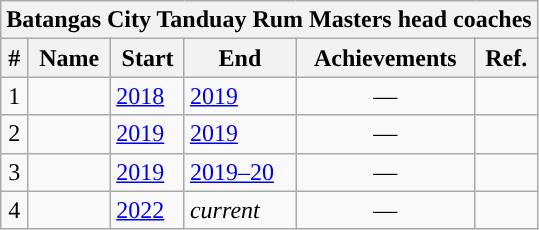<table class="wikitable sortable">
<tr>
<th colspan="6">Batangas City Tanduay Rum Masters head coaches</th>
</tr>
<tr>
<th>#</th>
<th>Name</th>
<th>Start</th>
<th>End</th>
<th>Achievements</th>
<th>Ref.</th>
</tr>
<tr>
<td align=center>1</td>
<td></td>
<td><a href='#'>2018</a></td>
<td><a href='#'>2019</a></td>
<td align=center>—</td>
<td></td>
</tr>
<tr |->
<td align=center>2</td>
<td></td>
<td><a href='#'>2019</a></td>
<td><a href='#'>2019</a></td>
<td align=center>—</td>
<td></td>
</tr>
<tr>
<td align=center>3</td>
<td></td>
<td><a href='#'>2019</a></td>
<td><a href='#'>2019–20</a></td>
<td align=center>—</td>
<td></td>
</tr>
<tr>
<td align=center>4</td>
<td></td>
<td><a href='#'>2022</a></td>
<td><em>current</em></td>
<td align=center>—</td>
<td></td>
</tr>
</table>
